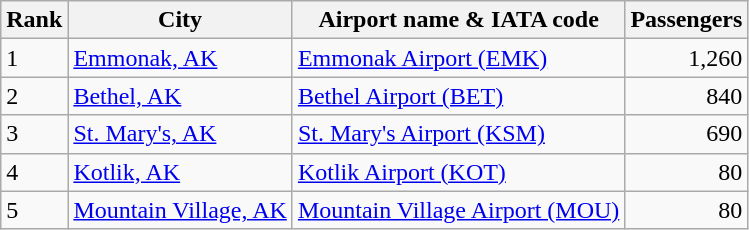<table class="wikitable">
<tr>
<th>Rank</th>
<th>City</th>
<th>Airport name & IATA code</th>
<th>Passengers</th>
</tr>
<tr>
<td>1</td>
<td><a href='#'>Emmonak, AK</a></td>
<td><a href='#'>Emmonak Airport (EMK)</a></td>
<td align="right">1,260</td>
</tr>
<tr>
<td>2</td>
<td><a href='#'>Bethel, AK</a></td>
<td><a href='#'>Bethel Airport (BET)</a></td>
<td align="right">840</td>
</tr>
<tr>
<td>3</td>
<td><a href='#'>St. Mary's, AK</a></td>
<td><a href='#'>St. Mary's Airport (KSM)</a></td>
<td align="right">690</td>
</tr>
<tr>
<td>4</td>
<td><a href='#'>Kotlik, AK</a></td>
<td><a href='#'>Kotlik Airport (KOT)</a></td>
<td align="right">80</td>
</tr>
<tr>
<td>5</td>
<td><a href='#'>Mountain Village, AK</a></td>
<td><a href='#'>Mountain Village Airport (MOU)</a></td>
<td align="right">80</td>
</tr>
</table>
